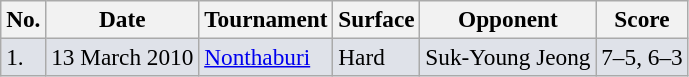<table class=wikitable style=font-size:97%>
<tr>
<th>No.</th>
<th>Date</th>
<th>Tournament</th>
<th>Surface</th>
<th>Opponent</th>
<th>Score</th>
</tr>
<tr bgcolor=dfe2e9>
<td>1.</td>
<td>13 March 2010</td>
<td><a href='#'>Nonthaburi</a></td>
<td>Hard</td>
<td> Suk-Young Jeong</td>
<td>7–5, 6–3</td>
</tr>
</table>
